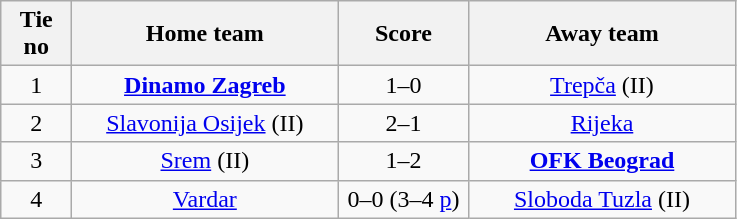<table class="wikitable" style="text-align: center">
<tr>
<th width=40>Tie no</th>
<th width=170>Home team</th>
<th width=80>Score</th>
<th width=170>Away team</th>
</tr>
<tr>
<td>1</td>
<td><strong><a href='#'>Dinamo Zagreb</a></strong></td>
<td>1–0</td>
<td><a href='#'>Trepča</a> (II)</td>
</tr>
<tr>
<td>2</td>
<td><a href='#'>Slavonija Osijek</a> (II)</td>
<td>2–1</td>
<td><a href='#'>Rijeka</a></td>
</tr>
<tr>
<td>3</td>
<td><a href='#'>Srem</a> (II)</td>
<td>1–2</td>
<td><strong><a href='#'>OFK Beograd</a></strong></td>
</tr>
<tr>
<td>4</td>
<td><a href='#'>Vardar</a></td>
<td>0–0 (3–4 <a href='#'>p</a>)</td>
<td><a href='#'>Sloboda Tuzla</a> (II)</td>
</tr>
</table>
